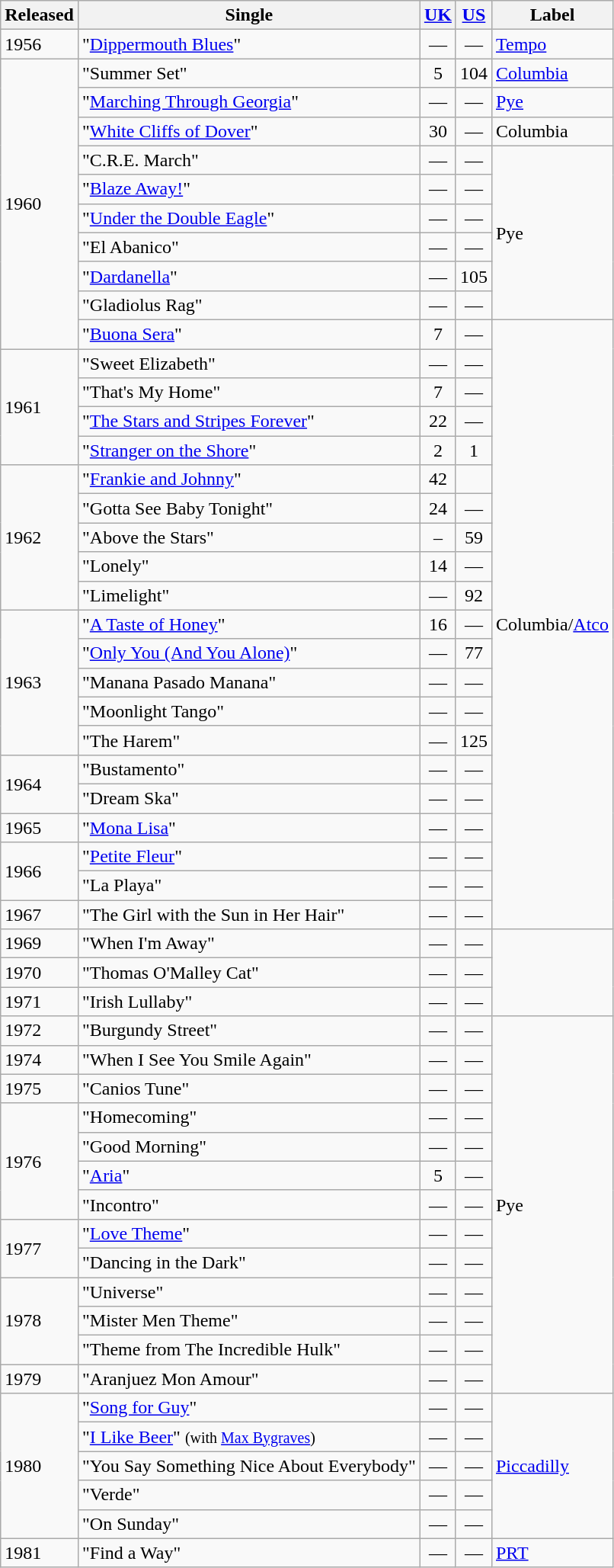<table class="wikitable">
<tr>
<th>Released</th>
<th>Single</th>
<th><a href='#'>UK</a><br></th>
<th><a href='#'>US</a><br></th>
<th>Label</th>
</tr>
<tr>
<td>1956</td>
<td>"<a href='#'>Dippermouth Blues</a>"</td>
<td align="center">—</td>
<td align="center">—</td>
<td><a href='#'>Tempo</a></td>
</tr>
<tr>
<td rowspan="10">1960</td>
<td>"Summer Set"</td>
<td align="center">5</td>
<td align="center">104</td>
<td><a href='#'>Columbia</a></td>
</tr>
<tr>
<td>"<a href='#'>Marching Through Georgia</a>"</td>
<td align="center">—</td>
<td align="center">—</td>
<td><a href='#'>Pye</a></td>
</tr>
<tr>
<td>"<a href='#'>White Cliffs of Dover</a>"</td>
<td align="center">30</td>
<td align="center">—</td>
<td>Columbia</td>
</tr>
<tr>
<td>"C.R.E. March"</td>
<td align="center">—</td>
<td align="center">—</td>
<td rowspan="6">Pye</td>
</tr>
<tr>
<td>"<a href='#'>Blaze Away!</a>"</td>
<td align="center">—</td>
<td align="center">—</td>
</tr>
<tr>
<td>"<a href='#'>Under the Double Eagle</a>"</td>
<td align="center">—</td>
<td align="center">—</td>
</tr>
<tr>
<td>"El Abanico"</td>
<td align="center">—</td>
<td align="center">—</td>
</tr>
<tr>
<td>"<a href='#'>Dardanella</a>"</td>
<td align="center">—</td>
<td align="center">105</td>
</tr>
<tr>
<td>"Gladiolus Rag"</td>
<td align="center">—</td>
<td align="center">—</td>
</tr>
<tr>
<td>"<a href='#'>Buona Sera</a>"</td>
<td align="center">7</td>
<td align="center">—</td>
<td rowspan="21">Columbia/<a href='#'>Atco</a></td>
</tr>
<tr>
<td rowspan="4">1961</td>
<td>"Sweet Elizabeth"</td>
<td align="center">—</td>
<td align="center">—</td>
</tr>
<tr>
<td>"That's My Home"</td>
<td align="center">7</td>
<td align="center">—</td>
</tr>
<tr>
<td>"<a href='#'>The Stars and Stripes Forever</a>"</td>
<td align="center">22</td>
<td align="center">—</td>
</tr>
<tr>
<td>"<a href='#'>Stranger on the Shore</a>"</td>
<td align="center">2</td>
<td align="center">1</td>
</tr>
<tr>
<td rowspan="5">1962</td>
<td>"<a href='#'>Frankie and Johnny</a>"</td>
<td align="center">42</td>
</tr>
<tr>
<td>"Gotta See Baby Tonight"</td>
<td align="center">24</td>
<td align="center">—</td>
</tr>
<tr>
<td>"Above the Stars"</td>
<td align="center">–</td>
<td align="center">59</td>
</tr>
<tr>
<td>"Lonely"</td>
<td align="center">14</td>
<td align="center">—</td>
</tr>
<tr>
<td>"Limelight"</td>
<td align="center">—</td>
<td align="center">92</td>
</tr>
<tr>
<td rowspan="5">1963</td>
<td>"<a href='#'>A Taste of Honey</a>"</td>
<td align="center">16</td>
<td align="center">—</td>
</tr>
<tr>
<td>"<a href='#'>Only You (And You Alone)</a>"</td>
<td align="center">—</td>
<td align="center">77</td>
</tr>
<tr>
<td>"Manana Pasado Manana"</td>
<td align="center">—</td>
<td align="center">—</td>
</tr>
<tr>
<td>"Moonlight Tango"</td>
<td align="center">—</td>
<td align="center">—</td>
</tr>
<tr>
<td>"The Harem"</td>
<td align="center">—</td>
<td align="center">125</td>
</tr>
<tr>
<td rowspan="2">1964</td>
<td>"Bustamento"</td>
<td align="center">—</td>
<td align="center">—</td>
</tr>
<tr>
<td>"Dream Ska"</td>
<td align="center">—</td>
<td align="center">—</td>
</tr>
<tr>
<td>1965</td>
<td>"<a href='#'>Mona Lisa</a>"</td>
<td align="center">—</td>
<td align="center">—</td>
</tr>
<tr>
<td rowspan="2">1966</td>
<td>"<a href='#'>Petite Fleur</a>"</td>
<td align="center">—</td>
<td align="center">—</td>
</tr>
<tr>
<td>"La Playa"</td>
<td align="center">—</td>
<td align="center">—</td>
</tr>
<tr>
<td>1967</td>
<td>"The Girl with the Sun in Her Hair"</td>
<td align="center">—</td>
<td align="center">—</td>
</tr>
<tr>
<td>1969</td>
<td>"When I'm Away"</td>
<td align="center">—</td>
<td align="center">—</td>
</tr>
<tr>
<td>1970</td>
<td>"Thomas O'Malley Cat"</td>
<td align="center">—</td>
<td align="center">—</td>
</tr>
<tr>
<td>1971</td>
<td>"Irish Lullaby"</td>
<td align="center">—</td>
<td align="center">—</td>
</tr>
<tr>
<td>1972</td>
<td>"Burgundy Street"</td>
<td align="center">—</td>
<td align="center">—</td>
<td rowspan="13">Pye</td>
</tr>
<tr>
<td>1974</td>
<td>"When I See You Smile Again"</td>
<td align="center">—</td>
<td align="center">—</td>
</tr>
<tr>
<td>1975</td>
<td>"Canios Tune"</td>
<td align="center">—</td>
<td align="center">—</td>
</tr>
<tr>
<td rowspan="4">1976</td>
<td>"Homecoming"</td>
<td align="center">—</td>
<td align="center">—</td>
</tr>
<tr>
<td>"Good Morning"</td>
<td align="center">—</td>
<td align="center">—</td>
</tr>
<tr>
<td>"<a href='#'>Aria</a>"</td>
<td align="center">5</td>
<td align="center">—</td>
</tr>
<tr>
<td>"Incontro"</td>
<td align="center">—</td>
<td align="center">—</td>
</tr>
<tr>
<td rowspan="2">1977</td>
<td>"<a href='#'>Love Theme</a>"</td>
<td align="center">—</td>
<td align="center">—</td>
</tr>
<tr>
<td>"Dancing in the Dark"</td>
<td align="center">—</td>
<td align="center">—</td>
</tr>
<tr>
<td rowspan="3">1978</td>
<td>"Universe"</td>
<td align="center">—</td>
<td align="center">—</td>
</tr>
<tr>
<td>"Mister Men Theme"</td>
<td align="center">—</td>
<td align="center">—</td>
</tr>
<tr>
<td>"Theme from The Incredible Hulk"</td>
<td align="center">—</td>
<td align="center">—</td>
</tr>
<tr>
<td>1979</td>
<td>"Aranjuez Mon Amour"</td>
<td align="center">—</td>
<td align="center">—</td>
</tr>
<tr>
<td rowspan="5">1980</td>
<td>"<a href='#'>Song for Guy</a>"</td>
<td align="center">—</td>
<td align="center">—</td>
<td rowspan="5"><a href='#'>Piccadilly</a></td>
</tr>
<tr>
<td>"<a href='#'>I Like Beer</a>" <small>(with <a href='#'>Max Bygraves</a>)</small></td>
<td align="center">—</td>
<td align="center">—</td>
</tr>
<tr>
<td>"You Say Something Nice About Everybody"</td>
<td align="center">—</td>
<td align="center">—</td>
</tr>
<tr>
<td>"Verde"</td>
<td align="center">—</td>
<td align="center">—</td>
</tr>
<tr>
<td>"On Sunday"</td>
<td align="center">—</td>
<td align="center">—</td>
</tr>
<tr>
<td>1981</td>
<td>"Find a Way"</td>
<td align="center">—</td>
<td align="center">—</td>
<td><a href='#'>PRT</a></td>
</tr>
</table>
